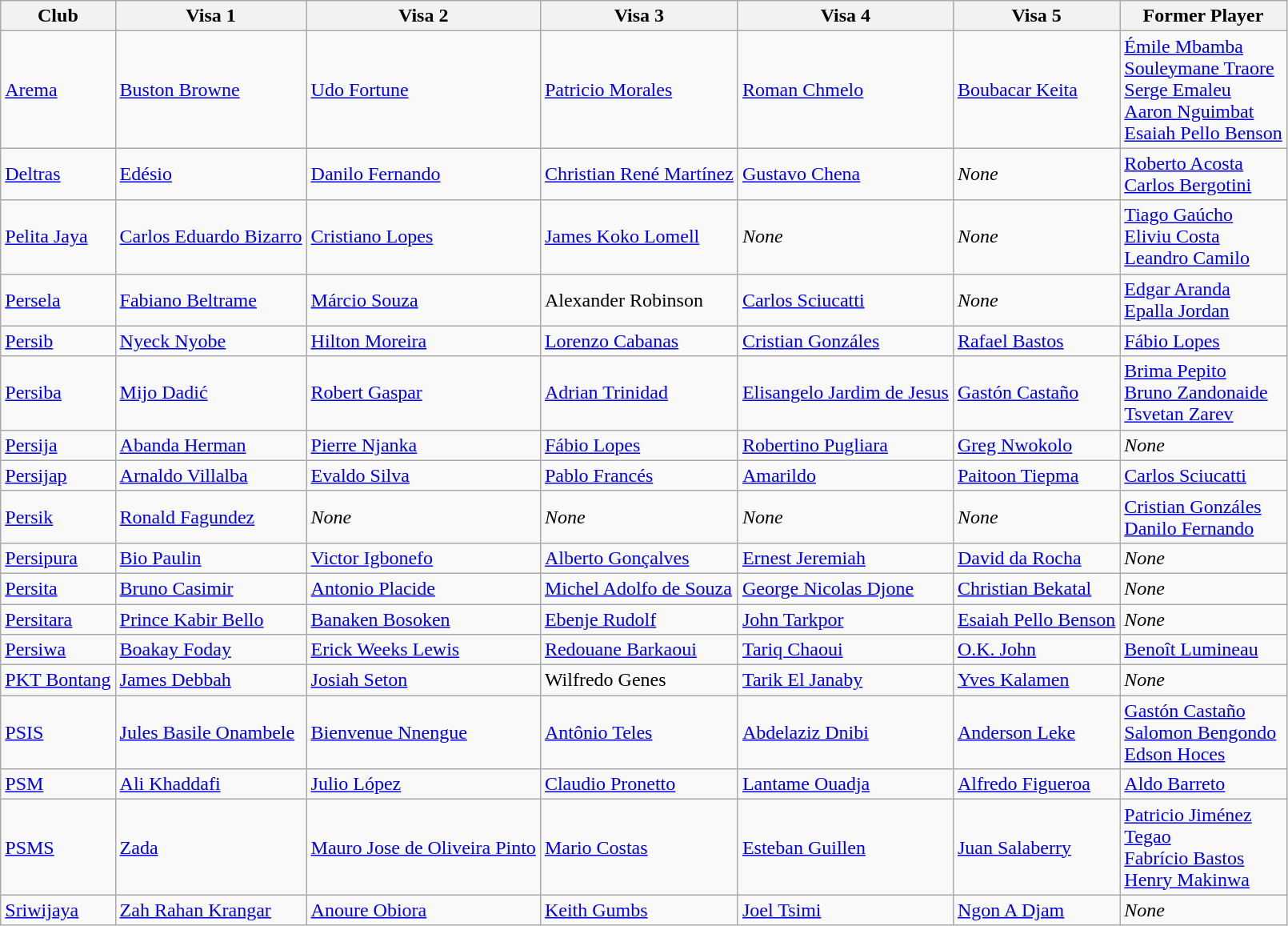<table class="wikitable">
<tr>
<th>Club</th>
<th>Visa 1</th>
<th>Visa 2</th>
<th>Visa 3</th>
<th>Visa 4</th>
<th>Visa 5</th>
<th>Former Player</th>
</tr>
<tr>
<td><a href='#'>Arema</a></td>
<td> <a href='#'>Buston Browne</a></td>
<td> <a href='#'>Udo Fortune</a></td>
<td> <a href='#'>Patricio Morales</a></td>
<td> <a href='#'>Roman Chmelo</a></td>
<td> <a href='#'>Boubacar Keita</a></td>
<td> <a href='#'>Émile Mbamba</a><br> <a href='#'>Souleymane Traore</a> <br>  <a href='#'>Serge Emaleu</a> <br> <a href='#'>Aaron Nguimbat</a> <br> <a href='#'>Esaiah Pello Benson</a></td>
</tr>
<tr>
<td><a href='#'>Deltras</a></td>
<td> <a href='#'>Edésio</a></td>
<td> <a href='#'>Danilo Fernando</a></td>
<td> <a href='#'>Christian René Martínez</a></td>
<td> <a href='#'>Gustavo Chena</a></td>
<td><em>None</em></td>
<td> <a href='#'>Roberto Acosta</a><br> <a href='#'>Carlos Bergotini</a></td>
</tr>
<tr>
<td><a href='#'>Pelita Jaya</a></td>
<td> <a href='#'>Carlos Eduardo Bizarro</a></td>
<td> <a href='#'>Cristiano Lopes</a></td>
<td> <a href='#'>James Koko Lomell</a></td>
<td><em>None</em></td>
<td><em>None</em></td>
<td> <a href='#'>Tiago Gaúcho</a> <br> <a href='#'>Eliviu Costa</a> <br> <a href='#'>Leandro Camilo</a></td>
</tr>
<tr>
<td><a href='#'>Persela</a></td>
<td> <a href='#'>Fabiano Beltrame</a></td>
<td> <a href='#'>Márcio Souza</a></td>
<td> Alexander Robinson</td>
<td> <a href='#'>Carlos Sciucatti</a></td>
<td><em>None</em></td>
<td> <a href='#'>Edgar Aranda</a> <br> <a href='#'>Epalla Jordan</a></td>
</tr>
<tr>
<td><a href='#'>Persib</a></td>
<td> <a href='#'>Nyeck Nyobe</a></td>
<td> <a href='#'>Hilton Moreira</a></td>
<td> <a href='#'>Lorenzo Cabanas</a></td>
<td> <a href='#'>Cristian Gonzáles</a></td>
<td> <a href='#'>Rafael Bastos</a></td>
<td> <a href='#'>Fábio Lopes</a></td>
</tr>
<tr>
<td><a href='#'>Persiba</a></td>
<td> <a href='#'>Mijo Dadić</a></td>
<td> <a href='#'>Robert Gaspar</a></td>
<td> <a href='#'>Adrian Trinidad</a></td>
<td> <a href='#'>Elisangelo Jardim de Jesus</a></td>
<td> <a href='#'>Gastón Castaño</a></td>
<td> <a href='#'>Brima Pepito</a><br> <a href='#'>Bruno Zandonaide</a> <br> <a href='#'>Tsvetan Zarev</a></td>
</tr>
<tr>
<td><a href='#'>Persija</a></td>
<td> <a href='#'>Abanda Herman</a></td>
<td> <a href='#'>Pierre Njanka</a></td>
<td> <a href='#'>Fábio Lopes</a></td>
<td> <a href='#'>Robertino Pugliara</a></td>
<td> <a href='#'>Greg Nwokolo</a></td>
<td><em>None</em></td>
</tr>
<tr>
<td><a href='#'>Persijap</a></td>
<td> <a href='#'>Arnaldo Villalba</a></td>
<td> <a href='#'>Evaldo Silva</a></td>
<td> <a href='#'>Pablo Francés</a></td>
<td> <a href='#'>Amarildo</a></td>
<td> <a href='#'>Paitoon Tiepma</a></td>
<td> <a href='#'>Carlos Sciucatti</a></td>
</tr>
<tr>
<td><a href='#'>Persik</a></td>
<td> <a href='#'>Ronald Fagundez</a></td>
<td><em>None</em></td>
<td><em>None</em></td>
<td><em>None</em></td>
<td><em>None</em></td>
<td> <a href='#'>Cristian Gonzáles</a><br> <a href='#'>Danilo Fernando</a></td>
</tr>
<tr>
<td><a href='#'>Persipura</a></td>
<td> <a href='#'>Bio Paulin</a></td>
<td> <a href='#'>Victor Igbonefo</a></td>
<td> <a href='#'>Alberto Gonçalves</a></td>
<td> <a href='#'>Ernest Jeremiah</a></td>
<td> <a href='#'>David da Rocha</a></td>
<td><em>None</em></td>
</tr>
<tr>
<td><a href='#'>Persita</a></td>
<td> <a href='#'>Bruno Casimir</a></td>
<td> <a href='#'>Antonio Placide</a></td>
<td> <a href='#'>Michel Adolfo de Souza</a></td>
<td> <a href='#'>George Nicolas Djone</a></td>
<td> <a href='#'>Christian Bekatal</a></td>
<td><em>None</em></td>
</tr>
<tr>
<td><a href='#'>Persitara</a></td>
<td> <a href='#'>Prince Kabir Bello</a></td>
<td> <a href='#'>Banaken Bosoken</a></td>
<td> <a href='#'>Ebenje Rudolf</a></td>
<td> <a href='#'>John Tarkpor</a></td>
<td> <a href='#'>Esaiah Pello Benson</a></td>
<td><em>None</em></td>
</tr>
<tr>
<td><a href='#'>Persiwa</a></td>
<td> <a href='#'>Boakay Foday</a></td>
<td> <a href='#'>Erick Weeks Lewis</a></td>
<td> <a href='#'>Redouane Barkaoui</a></td>
<td> <a href='#'>Tariq Chaoui</a></td>
<td> <a href='#'>O.K. John</a></td>
<td> <a href='#'>Benoît Lumineau</a></td>
</tr>
<tr>
<td><a href='#'>PKT Bontang</a></td>
<td> <a href='#'>James Debbah</a></td>
<td> <a href='#'>Josiah Seton</a></td>
<td> Wilfredo Genes</td>
<td> <a href='#'>Tarik El Janaby</a></td>
<td> <a href='#'>Yves Kalamen</a></td>
<td><em>None</em></td>
</tr>
<tr>
<td><a href='#'>PSIS</a></td>
<td> <a href='#'>Jules Basile Onambele</a></td>
<td> <a href='#'>Bienvenue Nnengue</a></td>
<td> <a href='#'>Antônio Teles</a></td>
<td> <a href='#'>Abdelaziz Dnibi</a></td>
<td> <a href='#'>Anderson Leke</a></td>
<td> <a href='#'>Gastón Castaño</a> <br>  <a href='#'>Salomon Bengondo</a> <br>  <a href='#'>Edson Hoces</a></td>
</tr>
<tr>
<td><a href='#'>PSM</a></td>
<td> <a href='#'>Ali Khaddafi</a></td>
<td> <a href='#'>Julio López</a></td>
<td> <a href='#'>Claudio Pronetto</a></td>
<td> <a href='#'>Lantame Ouadja</a></td>
<td> <a href='#'>Alfredo Figueroa</a></td>
<td> <a href='#'>Aldo Barreto</a></td>
</tr>
<tr>
<td><a href='#'>PSMS</a></td>
<td> <a href='#'>Zada</a></td>
<td> <a href='#'>Mauro Jose de Oliveira Pinto</a></td>
<td> <a href='#'>Mario Costas</a></td>
<td> <a href='#'>Esteban Guillen</a></td>
<td> <a href='#'>Juan Salaberry</a></td>
<td> <a href='#'>Patricio Jiménez</a><br> <a href='#'>Tegao</a> <br>  <a href='#'>Fabrício Bastos</a> <br>  <a href='#'>Henry Makinwa</a></td>
</tr>
<tr>
<td><a href='#'>Sriwijaya</a></td>
<td> <a href='#'>Zah Rahan Krangar</a></td>
<td> <a href='#'>Anoure Obiora</a></td>
<td> <a href='#'>Keith Gumbs</a></td>
<td> <a href='#'>Joel Tsimi</a></td>
<td> <a href='#'>Ngon A Djam</a></td>
<td><em>None</em></td>
</tr>
</table>
